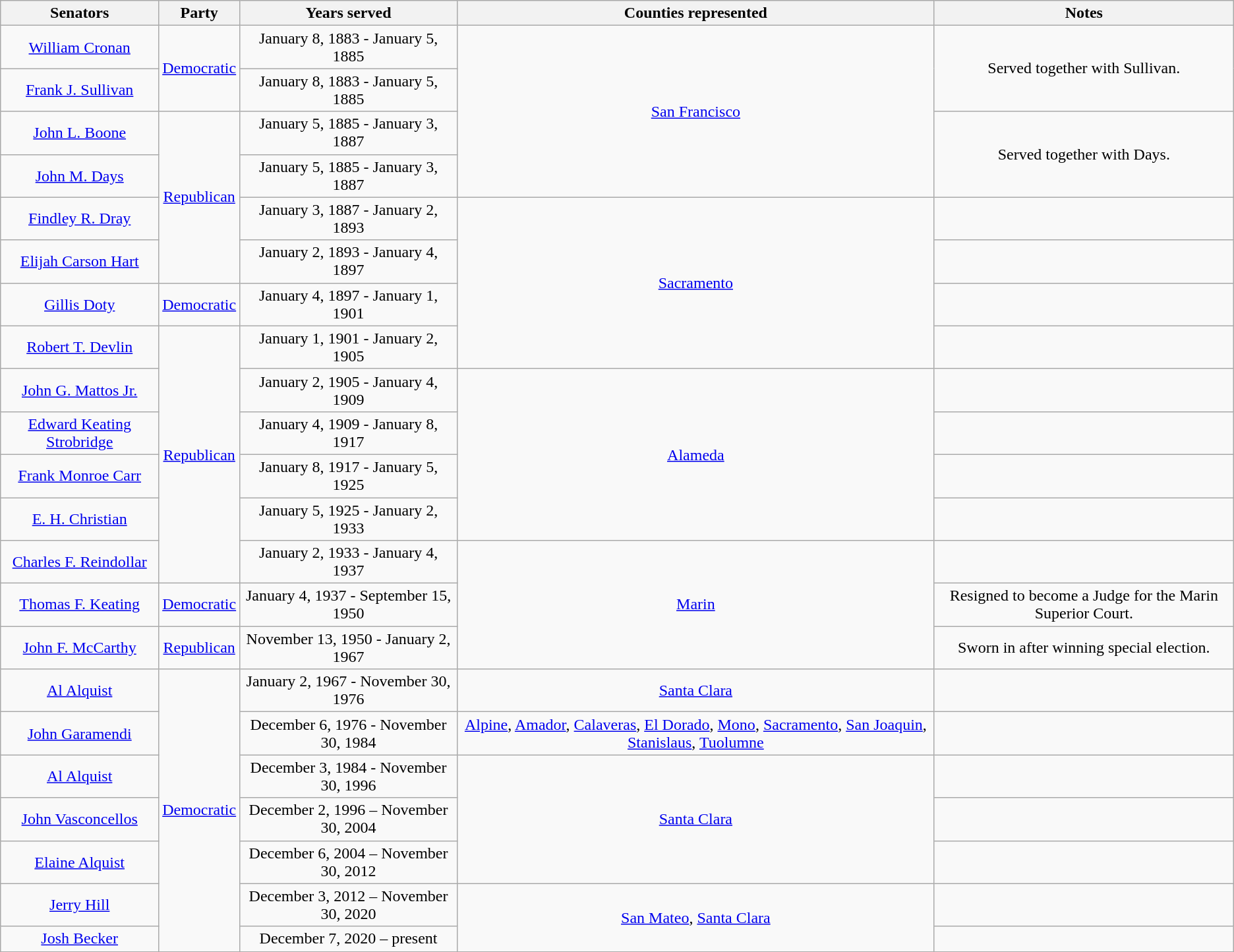<table class=wikitable style="text-align:center">
<tr>
<th>Senators</th>
<th>Party</th>
<th>Years served</th>
<th>Counties represented</th>
<th>Notes</th>
</tr>
<tr>
<td><a href='#'>William Cronan</a></td>
<td rowspan=2 ><a href='#'>Democratic</a></td>
<td>January 8, 1883 - January 5, 1885</td>
<td rowspan=4><a href='#'>San Francisco</a></td>
<td rowspan=2>Served together with Sullivan.</td>
</tr>
<tr>
<td><a href='#'>Frank J. Sullivan</a></td>
<td>January 8, 1883 - January 5, 1885</td>
</tr>
<tr>
<td><a href='#'>John L. Boone</a></td>
<td rowspan=4 ><a href='#'>Republican</a></td>
<td>January 5, 1885 - January 3, 1887</td>
<td rowspan=2>Served together with Days.</td>
</tr>
<tr>
<td><a href='#'>John M. Days</a></td>
<td>January 5, 1885 - January 3, 1887</td>
</tr>
<tr>
<td><a href='#'>Findley R. Dray</a></td>
<td>January 3, 1887 - January 2, 1893</td>
<td rowspan=4><a href='#'>Sacramento</a></td>
<td></td>
</tr>
<tr>
<td><a href='#'>Elijah Carson Hart</a></td>
<td>January 2, 1893 - January 4, 1897</td>
<td></td>
</tr>
<tr>
<td><a href='#'>Gillis Doty</a></td>
<td><a href='#'>Democratic</a></td>
<td>January 4, 1897 - January 1, 1901</td>
<td></td>
</tr>
<tr>
<td><a href='#'>Robert T. Devlin</a></td>
<td rowspan=6 ><a href='#'>Republican</a></td>
<td>January 1, 1901 - January 2, 1905</td>
<td></td>
</tr>
<tr>
<td><a href='#'>John G. Mattos Jr.</a></td>
<td>January 2, 1905 - January 4, 1909</td>
<td rowspan=4><a href='#'>Alameda</a></td>
<td></td>
</tr>
<tr>
<td><a href='#'>Edward Keating Strobridge</a></td>
<td>January 4, 1909 - January 8, 1917</td>
<td></td>
</tr>
<tr>
<td><a href='#'>Frank Monroe Carr</a></td>
<td>January 8, 1917 - January 5, 1925</td>
<td></td>
</tr>
<tr>
<td><a href='#'>E. H. Christian</a></td>
<td>January 5, 1925 - January 2, 1933</td>
<td></td>
</tr>
<tr>
<td><a href='#'>Charles F. Reindollar</a></td>
<td>January 2, 1933 - January 4, 1937</td>
<td rowspan=3><a href='#'>Marin</a></td>
<td></td>
</tr>
<tr>
<td><a href='#'>Thomas F. Keating</a></td>
<td><a href='#'>Democratic</a></td>
<td>January 4, 1937 - September 15, 1950</td>
<td>Resigned to become a Judge for the Marin Superior Court.</td>
</tr>
<tr>
<td><a href='#'>John F. McCarthy</a></td>
<td><a href='#'>Republican</a></td>
<td>November 13, 1950 - January 2, 1967</td>
<td>Sworn in after winning special election.</td>
</tr>
<tr>
<td><a href='#'>Al Alquist</a></td>
<td rowspan=7 ><a href='#'>Democratic</a></td>
<td>January 2, 1967 - November 30, 1976</td>
<td><a href='#'>Santa Clara</a></td>
<td></td>
</tr>
<tr>
<td><a href='#'>John Garamendi</a></td>
<td>December 6, 1976 - November 30, 1984</td>
<td><a href='#'>Alpine</a>, <a href='#'>Amador</a>, <a href='#'>Calaveras</a>, <a href='#'>El Dorado</a>, <a href='#'>Mono</a>, <a href='#'>Sacramento</a>, <a href='#'>San Joaquin</a>, <a href='#'>Stanislaus</a>, <a href='#'>Tuolumne</a></td>
<td></td>
</tr>
<tr>
<td><a href='#'>Al Alquist</a></td>
<td>December 3, 1984 - November 30, 1996</td>
<td rowspan=3><a href='#'>Santa Clara</a></td>
<td></td>
</tr>
<tr>
<td><a href='#'>John Vasconcellos</a></td>
<td>December 2, 1996 – November 30, 2004</td>
<td></td>
</tr>
<tr>
<td><a href='#'>Elaine Alquist</a></td>
<td>December 6, 2004 – November 30, 2012</td>
<td></td>
</tr>
<tr>
<td><a href='#'>Jerry Hill</a></td>
<td>December 3, 2012 – November 30, 2020</td>
<td rowspan=2><a href='#'>San Mateo</a>, <a href='#'>Santa Clara</a></td>
<td></td>
</tr>
<tr>
<td><a href='#'>Josh Becker</a></td>
<td>December 7, 2020 – present</td>
<td></td>
</tr>
<tr>
</tr>
</table>
